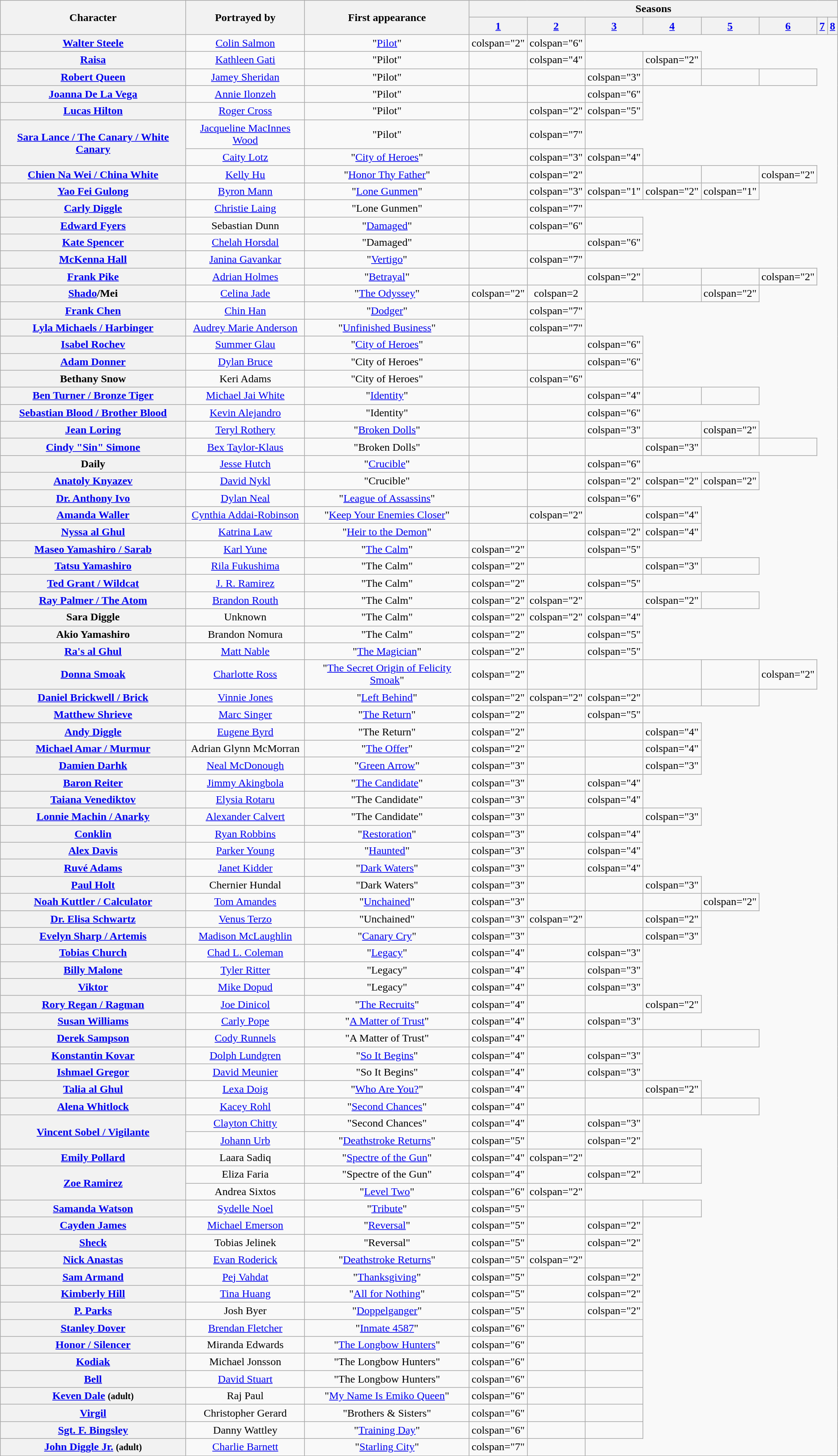<table class="wikitable plainrowheaders" style="text-align:center;">
<tr>
<th scope="col" rowspan="2">Character</th>
<th scope="col" rowspan="2">Portrayed by</th>
<th scope="col" rowspan="2">First appearance</th>
<th scope="col" colspan="8">Seasons</th>
</tr>
<tr>
<th scope="col"><a href='#'>1</a></th>
<th scope="col"><a href='#'>2</a></th>
<th scope="col"><a href='#'>3</a></th>
<th scope="col"><a href='#'>4</a></th>
<th scope="col"><a href='#'>5</a></th>
<th scope="col"><a href='#'>6</a></th>
<th scope="col"><a href='#'>7</a></th>
<th scope="col"><a href='#'>8</a></th>
</tr>
<tr>
<th scope="row"><a href='#'>Walter Steele</a></th>
<td><a href='#'>Colin Salmon</a></td>
<td>"<a href='#'>Pilot</a>"</td>
<td>colspan="2" </td>
<td>colspan="6" </td>
</tr>
<tr>
<th scope="row"><a href='#'>Raisa</a></th>
<td><a href='#'>Kathleen Gati</a></td>
<td>"Pilot"</td>
<td></td>
<td>colspan="4" </td>
<td></td>
<td>colspan="2" </td>
</tr>
<tr>
<th scope="row"><a href='#'>Robert Queen</a></th>
<td><a href='#'>Jamey Sheridan</a></td>
<td>"Pilot"</td>
<td></td>
<td></td>
<td>colspan="3" </td>
<td></td>
<td></td>
<td></td>
</tr>
<tr>
<th scope="row"><a href='#'>Joanna De La Vega</a></th>
<td><a href='#'>Annie Ilonzeh</a></td>
<td>"Pilot"</td>
<td></td>
<td></td>
<td>colspan="6" </td>
</tr>
<tr>
<th scope="row"><a href='#'>Lucas Hilton</a></th>
<td><a href='#'>Roger Cross</a></td>
<td>"Pilot"</td>
<td></td>
<td>colspan="2" </td>
<td>colspan="5" </td>
</tr>
<tr>
<th scope="row" rowspan="2"><a href='#'>Sara Lance / The Canary / White Canary</a></th>
<td><a href='#'>Jacqueline MacInnes Wood</a></td>
<td>"Pilot"</td>
<td></td>
<td>colspan="7" </td>
</tr>
<tr>
<td><a href='#'>Caity Lotz</a></td>
<td>"<a href='#'>City of Heroes</a>"</td>
<td></td>
<td>colspan="3" </td>
<td>colspan="4" </td>
</tr>
<tr>
<th scope="row"><a href='#'>Chien Na Wei / China White</a></th>
<td><a href='#'>Kelly Hu</a></td>
<td>"<a href='#'>Honor Thy Father</a>"</td>
<td></td>
<td>colspan="2" </td>
<td></td>
<td></td>
<td></td>
<td>colspan="2" </td>
</tr>
<tr>
<th scope="row"><a href='#'>Yao Fei Gulong</a></th>
<td><a href='#'>Byron Mann</a></td>
<td>"<a href='#'>Lone Gunmen</a>"</td>
<td></td>
<td>colspan="3" </td>
<td>colspan="1" </td>
<td>colspan="2" </td>
<td>colspan="1" </td>
</tr>
<tr>
<th scope="row"><a href='#'>Carly Diggle</a></th>
<td><a href='#'>Christie Laing</a></td>
<td>"Lone Gunmen"</td>
<td></td>
<td>colspan="7" </td>
</tr>
<tr>
<th scope="row"><a href='#'>Edward Fyers</a></th>
<td>Sebastian Dunn</td>
<td>"<a href='#'>Damaged</a>"</td>
<td></td>
<td>colspan="6" </td>
<td></td>
</tr>
<tr>
<th scope="row"><a href='#'>Kate Spencer</a></th>
<td><a href='#'>Chelah Horsdal</a></td>
<td>"Damaged"</td>
<td></td>
<td></td>
<td>colspan="6" </td>
</tr>
<tr>
<th scope="row"><a href='#'>McKenna Hall</a></th>
<td><a href='#'>Janina Gavankar</a></td>
<td>"<a href='#'>Vertigo</a>"</td>
<td></td>
<td>colspan="7" </td>
</tr>
<tr>
<th scope="row"><a href='#'>Frank Pike</a></th>
<td><a href='#'>Adrian Holmes</a></td>
<td>"<a href='#'>Betrayal</a>"</td>
<td></td>
<td></td>
<td>colspan="2" </td>
<td></td>
<td></td>
<td>colspan="2" </td>
</tr>
<tr>
<th scope="row"><a href='#'>Shado</a>/Mei</th>
<td><a href='#'>Celina Jade</a></td>
<td>"<a href='#'>The Odyssey</a>"</td>
<td>colspan="2" </td>
<td>colspan=2 </td>
<td></td>
<td></td>
<td>colspan="2" </td>
</tr>
<tr>
<th scope="row"><a href='#'>Frank Chen</a></th>
<td><a href='#'>Chin Han</a></td>
<td>"<a href='#'>Dodger</a>"</td>
<td></td>
<td>colspan="7" </td>
</tr>
<tr>
<th scope="row"><a href='#'>Lyla Michaels / Harbinger</a></th>
<td><a href='#'>Audrey Marie Anderson</a></td>
<td>"<a href='#'>Unfinished Business</a>"</td>
<td></td>
<td>colspan="7" </td>
</tr>
<tr>
<th scope="row"><a href='#'>Isabel Rochev</a></th>
<td><a href='#'>Summer Glau</a></td>
<td>"<a href='#'>City of Heroes</a>"</td>
<td></td>
<td></td>
<td>colspan="6" </td>
</tr>
<tr>
<th scope="row"><a href='#'>Adam Donner</a></th>
<td><a href='#'>Dylan Bruce</a></td>
<td>"City of Heroes"</td>
<td></td>
<td></td>
<td>colspan="6" </td>
</tr>
<tr>
<th scope="row">Bethany Snow</th>
<td>Keri Adams</td>
<td>"City of Heroes"</td>
<td></td>
<td>colspan="6" </td>
<td></td>
</tr>
<tr>
<th scope="row"><a href='#'>Ben Turner / Bronze Tiger</a></th>
<td><a href='#'>Michael Jai White</a></td>
<td>"<a href='#'>Identity</a>"</td>
<td></td>
<td></td>
<td>colspan="4" </td>
<td></td>
<td></td>
</tr>
<tr>
<th scope="row"><a href='#'>Sebastian Blood / Brother Blood</a></th>
<td><a href='#'>Kevin Alejandro</a></td>
<td>"Identity"</td>
<td></td>
<td></td>
<td>colspan="6" </td>
</tr>
<tr>
<th scope="row"><a href='#'>Jean Loring</a></th>
<td><a href='#'>Teryl Rothery</a></td>
<td>"<a href='#'>Broken Dolls</a>"</td>
<td></td>
<td></td>
<td>colspan="3" </td>
<td></td>
<td>colspan="2" </td>
</tr>
<tr>
<th scope="row"><a href='#'>Cindy "Sin" Simone</a></th>
<td><a href='#'>Bex Taylor-Klaus</a></td>
<td>"Broken Dolls"</td>
<td></td>
<td></td>
<td></td>
<td>colspan="3" </td>
<td></td>
<td></td>
</tr>
<tr>
<th scope="row">Daily</th>
<td><a href='#'>Jesse Hutch</a></td>
<td>"<a href='#'>Crucible</a>"</td>
<td></td>
<td></td>
<td>colspan="6" </td>
</tr>
<tr>
<th scope="row"><a href='#'>Anatoly Knyazev</a></th>
<td><a href='#'>David Nykl</a></td>
<td>"Crucible"</td>
<td></td>
<td></td>
<td>colspan="2" </td>
<td>colspan="2" </td>
<td>colspan="2" </td>
</tr>
<tr>
<th scope="row"><a href='#'>Dr. Anthony Ivo</a></th>
<td><a href='#'>Dylan Neal</a></td>
<td>"<a href='#'>League of Assassins</a>"</td>
<td></td>
<td></td>
<td>colspan="6" </td>
</tr>
<tr>
<th scope="row"><a href='#'>Amanda Waller</a></th>
<td><a href='#'>Cynthia Addai-Robinson</a></td>
<td>"<a href='#'>Keep Your Enemies Closer</a>"</td>
<td></td>
<td>colspan="2" </td>
<td></td>
<td>colspan="4" </td>
</tr>
<tr>
<th scope="row"><a href='#'>Nyssa al Ghul</a></th>
<td><a href='#'>Katrina Law</a></td>
<td>"<a href='#'>Heir to the Demon</a>"</td>
<td></td>
<td></td>
<td>colspan="2" </td>
<td>colspan="4" </td>
</tr>
<tr>
<th scope="row"><a href='#'>Maseo Yamashiro / Sarab</a></th>
<td><a href='#'>Karl Yune</a></td>
<td>"<a href='#'>The Calm</a>"</td>
<td>colspan="2" </td>
<td></td>
<td>colspan="5" </td>
</tr>
<tr>
<th scope="row"><a href='#'>Tatsu Yamashiro</a></th>
<td><a href='#'>Rila Fukushima</a></td>
<td>"The Calm"</td>
<td>colspan="2" </td>
<td></td>
<td></td>
<td>colspan="3" </td>
<td></td>
</tr>
<tr>
<th scope="row"><a href='#'>Ted Grant / Wildcat</a></th>
<td><a href='#'>J. R. Ramirez</a></td>
<td>"The Calm"</td>
<td>colspan="2" </td>
<td></td>
<td>colspan="5" </td>
</tr>
<tr>
<th scope="row"><a href='#'>Ray Palmer / The Atom</a></th>
<td><a href='#'>Brandon Routh</a></td>
<td>"The Calm"</td>
<td>colspan="2" </td>
<td>colspan="2" </td>
<td></td>
<td>colspan="2" </td>
<td></td>
</tr>
<tr>
<th scope="row">Sara Diggle</th>
<td>Unknown</td>
<td>"The Calm"</td>
<td>colspan="2" </td>
<td>colspan="2" </td>
<td>colspan="4" </td>
</tr>
<tr>
<th scope="row">Akio Yamashiro</th>
<td>Brandon Nomura</td>
<td>"The Calm"</td>
<td>colspan="2" </td>
<td></td>
<td>colspan="5" </td>
</tr>
<tr>
<th scope="row"><a href='#'>Ra's al Ghul</a></th>
<td><a href='#'>Matt Nable</a></td>
<td>"<a href='#'>The Magician</a>"</td>
<td>colspan="2" </td>
<td></td>
<td>colspan="5" </td>
</tr>
<tr>
<th scope="row"><a href='#'>Donna Smoak</a></th>
<td><a href='#'>Charlotte Ross</a></td>
<td>"<a href='#'>The Secret Origin of Felicity Smoak</a>"</td>
<td>colspan="2" </td>
<td></td>
<td></td>
<td></td>
<td></td>
<td>colspan="2" </td>
</tr>
<tr>
<th scope="row"><a href='#'>Daniel Brickwell / Brick</a></th>
<td><a href='#'>Vinnie Jones</a></td>
<td>"<a href='#'>Left Behind</a>"</td>
<td>colspan="2" </td>
<td>colspan="2" </td>
<td>colspan="2" </td>
<td></td>
<td></td>
</tr>
<tr>
<th scope="row"><a href='#'>Matthew Shrieve</a></th>
<td><a href='#'>Marc Singer</a></td>
<td>"<a href='#'>The Return</a>"</td>
<td>colspan="2" </td>
<td></td>
<td>colspan="5" </td>
</tr>
<tr>
<th scope="row"><a href='#'>Andy Diggle</a></th>
<td><a href='#'>Eugene Byrd</a></td>
<td>"The Return"</td>
<td>colspan="2" </td>
<td></td>
<td></td>
<td>colspan="4" </td>
</tr>
<tr>
<th scope="row"><a href='#'>Michael Amar / Murmur</a></th>
<td>Adrian Glynn McMorran</td>
<td>"<a href='#'>The Offer</a>"</td>
<td>colspan="2" </td>
<td></td>
<td></td>
<td>colspan="4" </td>
</tr>
<tr>
<th scope="row"><a href='#'>Damien Darhk</a></th>
<td><a href='#'>Neal McDonough</a></td>
<td>"<a href='#'>Green Arrow</a>"</td>
<td>colspan="3" </td>
<td></td>
<td></td>
<td>colspan="3" </td>
</tr>
<tr>
<th scope="row"><a href='#'>Baron Reiter</a></th>
<td><a href='#'>Jimmy Akingbola</a></td>
<td>"<a href='#'>The Candidate</a>"</td>
<td>colspan="3" </td>
<td></td>
<td>colspan="4" </td>
</tr>
<tr>
<th scope="row"><a href='#'>Taiana Venediktov</a></th>
<td><a href='#'>Elysia Rotaru</a></td>
<td>"The Candidate"</td>
<td>colspan="3" </td>
<td></td>
<td>colspan="4" </td>
</tr>
<tr>
<th scope="row"><a href='#'>Lonnie Machin / Anarky</a></th>
<td><a href='#'>Alexander Calvert</a></td>
<td>"The Candidate"</td>
<td>colspan="3" </td>
<td></td>
<td></td>
<td>colspan="3" </td>
</tr>
<tr>
<th scope="row"><a href='#'>Conklin</a></th>
<td><a href='#'>Ryan Robbins</a></td>
<td>"<a href='#'>Restoration</a>"</td>
<td>colspan="3" </td>
<td></td>
<td>colspan="4" </td>
</tr>
<tr>
<th scope="row"><a href='#'>Alex Davis</a></th>
<td><a href='#'>Parker Young</a></td>
<td>"<a href='#'>Haunted</a>"</td>
<td>colspan="3" </td>
<td></td>
<td>colspan="4" </td>
</tr>
<tr>
<th scope="row"><a href='#'>Ruvé Adams</a></th>
<td><a href='#'>Janet Kidder</a></td>
<td>"<a href='#'>Dark Waters</a>"</td>
<td>colspan="3" </td>
<td></td>
<td>colspan="4" </td>
</tr>
<tr>
<th scope="row"><a href='#'>Paul Holt</a></th>
<td>Chernier Hundal</td>
<td>"Dark Waters"</td>
<td>colspan="3" </td>
<td></td>
<td></td>
<td>colspan="3" </td>
</tr>
<tr>
<th scope="row"><a href='#'>Noah Kuttler / Calculator</a></th>
<td><a href='#'>Tom Amandes</a></td>
<td>"<a href='#'>Unchained</a>"</td>
<td>colspan="3" </td>
<td></td>
<td></td>
<td></td>
<td>colspan="2" </td>
</tr>
<tr>
<th scope="row"><a href='#'>Dr. Elisa Schwartz</a></th>
<td><a href='#'>Venus Terzo</a></td>
<td>"Unchained"</td>
<td>colspan="3" </td>
<td>colspan="2" </td>
<td></td>
<td>colspan="2" </td>
</tr>
<tr>
<th scope="row"><a href='#'>Evelyn Sharp / Artemis</a></th>
<td><a href='#'>Madison McLaughlin</a></td>
<td>"<a href='#'>Canary Cry</a>"</td>
<td>colspan="3" </td>
<td></td>
<td></td>
<td>colspan="3" </td>
</tr>
<tr>
<th scope="row"><a href='#'>Tobias Church</a></th>
<td><a href='#'>Chad L. Coleman</a></td>
<td>"<a href='#'>Legacy</a>"</td>
<td>colspan="4" </td>
<td></td>
<td>colspan="3" </td>
</tr>
<tr>
<th scope="row"><a href='#'>Billy Malone</a></th>
<td><a href='#'>Tyler Ritter</a></td>
<td>"Legacy"</td>
<td>colspan="4" </td>
<td></td>
<td>colspan="3" </td>
</tr>
<tr>
<th scope="row"><a href='#'>Viktor</a></th>
<td><a href='#'>Mike Dopud</a></td>
<td>"Legacy"</td>
<td>colspan="4" </td>
<td></td>
<td>colspan="3" </td>
</tr>
<tr>
<th scope="row"><a href='#'>Rory Regan / Ragman</a></th>
<td><a href='#'>Joe Dinicol</a></td>
<td>"<a href='#'>The Recruits</a>"</td>
<td>colspan="4" </td>
<td></td>
<td></td>
<td>colspan="2" </td>
</tr>
<tr>
<th scope="row"><a href='#'>Susan Williams</a></th>
<td><a href='#'>Carly Pope</a></td>
<td>"<a href='#'>A Matter of Trust</a>"</td>
<td>colspan="4" </td>
<td></td>
<td>colspan="3" </td>
</tr>
<tr>
<th scope="row"><a href='#'>Derek Sampson</a></th>
<td><a href='#'>Cody Runnels</a></td>
<td>"A Matter of Trust"</td>
<td>colspan="4" </td>
<td></td>
<td></td>
<td></td>
<td></td>
</tr>
<tr>
<th scope="row"><a href='#'>Konstantin Kovar</a></th>
<td><a href='#'>Dolph Lundgren</a></td>
<td>"<a href='#'>So It Begins</a>"</td>
<td>colspan="4" </td>
<td></td>
<td>colspan="3" </td>
</tr>
<tr>
<th scope="row"><a href='#'>Ishmael Gregor</a></th>
<td><a href='#'>David Meunier</a></td>
<td>"So It Begins"</td>
<td>colspan="4" </td>
<td></td>
<td>colspan="3" </td>
</tr>
<tr>
<th scope="row"><a href='#'>Talia al Ghul</a></th>
<td><a href='#'>Lexa Doig</a></td>
<td>"<a href='#'>Who Are You?</a>"</td>
<td>colspan="4" </td>
<td></td>
<td></td>
<td>colspan="2" </td>
</tr>
<tr>
<th scope="row"><a href='#'>Alena Whitlock</a></th>
<td><a href='#'>Kacey Rohl</a></td>
<td>"<a href='#'>Second Chances</a>"</td>
<td>colspan="4" </td>
<td></td>
<td></td>
<td></td>
<td></td>
</tr>
<tr>
<th scope="row" rowspan="2"><a href='#'>Vincent Sobel / Vigilante</a></th>
<td><a href='#'>Clayton Chitty</a></td>
<td>"Second Chances"</td>
<td>colspan="4" </td>
<td></td>
<td>colspan="3" </td>
</tr>
<tr>
<td><a href='#'>Johann Urb</a></td>
<td>"<a href='#'>Deathstroke Returns</a>"</td>
<td>colspan="5" </td>
<td></td>
<td>colspan="2" </td>
</tr>
<tr>
<th scope="row"><a href='#'>Emily Pollard</a></th>
<td>Laara Sadiq</td>
<td>"<a href='#'>Spectre of the Gun</a>"</td>
<td>colspan="4" </td>
<td>colspan="2" </td>
<td></td>
<td></td>
</tr>
<tr>
<th scope="row" rowspan="2"><a href='#'>Zoe Ramirez</a></th>
<td>Eliza Faria</td>
<td>"Spectre of the Gun"</td>
<td>colspan="4" </td>
<td></td>
<td>colspan="2" </td>
<td></td>
</tr>
<tr>
<td>Andrea Sixtos</td>
<td>"<a href='#'>Level Two</a>"</td>
<td>colspan="6" </td>
<td>colspan="2" </td>
</tr>
<tr>
<th scope="row"><a href='#'>Samanda Watson</a></th>
<td><a href='#'>Sydelle Noel</a></td>
<td>"<a href='#'>Tribute</a>"</td>
<td>colspan="5" </td>
<td></td>
<td></td>
<td></td>
</tr>
<tr>
<th scope="row"><a href='#'>Cayden James</a></th>
<td><a href='#'>Michael Emerson</a></td>
<td>"<a href='#'>Reversal</a>"</td>
<td>colspan="5" </td>
<td></td>
<td>colspan="2" </td>
</tr>
<tr>
<th scope="row"><a href='#'>Sheck</a></th>
<td>Tobias Jelinek</td>
<td>"Reversal"</td>
<td>colspan="5" </td>
<td></td>
<td>colspan="2" </td>
</tr>
<tr>
<th scope="row"><a href='#'>Nick Anastas</a></th>
<td><a href='#'>Evan Roderick</a></td>
<td>"<a href='#'>Deathstroke Returns</a>"</td>
<td>colspan="5" </td>
<td>colspan="2" </td>
<td></td>
</tr>
<tr>
<th scope="row"><a href='#'>Sam Armand</a></th>
<td><a href='#'>Pej Vahdat</a></td>
<td>"<a href='#'>Thanksgiving</a>"</td>
<td>colspan="5" </td>
<td></td>
<td>colspan="2" </td>
</tr>
<tr>
<th scope="row"><a href='#'>Kimberly Hill</a></th>
<td><a href='#'>Tina Huang</a></td>
<td>"<a href='#'>All for Nothing</a>"</td>
<td>colspan="5" </td>
<td></td>
<td>colspan="2" </td>
</tr>
<tr>
<th scope="row"><a href='#'>P. Parks</a></th>
<td>Josh Byer</td>
<td>"<a href='#'>Doppelganger</a>"</td>
<td>colspan="5" </td>
<td></td>
<td>colspan="2" </td>
</tr>
<tr>
<th scope="row"><a href='#'>Stanley Dover</a></th>
<td><a href='#'>Brendan Fletcher</a></td>
<td>"<a href='#'>Inmate 4587</a>"</td>
<td>colspan="6" </td>
<td></td>
<td></td>
</tr>
<tr>
<th scope="row"><a href='#'>Honor / Silencer</a></th>
<td>Miranda Edwards</td>
<td>"<a href='#'>The Longbow Hunters</a>"</td>
<td>colspan="6" </td>
<td></td>
<td></td>
</tr>
<tr>
<th scope="row"><a href='#'>Kodiak</a></th>
<td>Michael Jonsson</td>
<td>"The Longbow Hunters"</td>
<td>colspan="6" </td>
<td></td>
<td></td>
</tr>
<tr>
<th scope="row"><a href='#'>Bell</a></th>
<td><a href='#'>David Stuart</a></td>
<td>"The Longbow Hunters"</td>
<td>colspan="6" </td>
<td></td>
<td></td>
</tr>
<tr>
<th scope="row"><a href='#'>Keven Dale</a> <small>(adult)</small></th>
<td>Raj Paul</td>
<td>"<a href='#'>My Name Is Emiko Queen</a>"</td>
<td>colspan="6" </td>
<td></td>
<td></td>
</tr>
<tr>
<th scope="row"><a href='#'>Virgil</a></th>
<td>Christopher Gerard</td>
<td>"Brothers & Sisters"</td>
<td>colspan="6" </td>
<td></td>
<td></td>
</tr>
<tr>
<th scope="row"><a href='#'>Sgt. F. Bingsley</a></th>
<td>Danny Wattley</td>
<td>"<a href='#'>Training Day</a>"</td>
<td>colspan="6" </td>
<td></td>
<td></td>
</tr>
<tr>
<th scope="row"><a href='#'>John Diggle Jr.</a> <small>(adult)</small></th>
<td><a href='#'>Charlie Barnett</a></td>
<td>"<a href='#'>Starling City</a>"</td>
<td>colspan="7" </td>
<td></td>
</tr>
</table>
